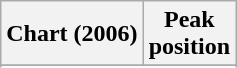<table class="wikitable sortable plainrowheaders">
<tr>
<th>Chart (2006)</th>
<th>Peak<br>position</th>
</tr>
<tr>
</tr>
<tr>
</tr>
<tr>
</tr>
<tr>
</tr>
<tr>
</tr>
</table>
